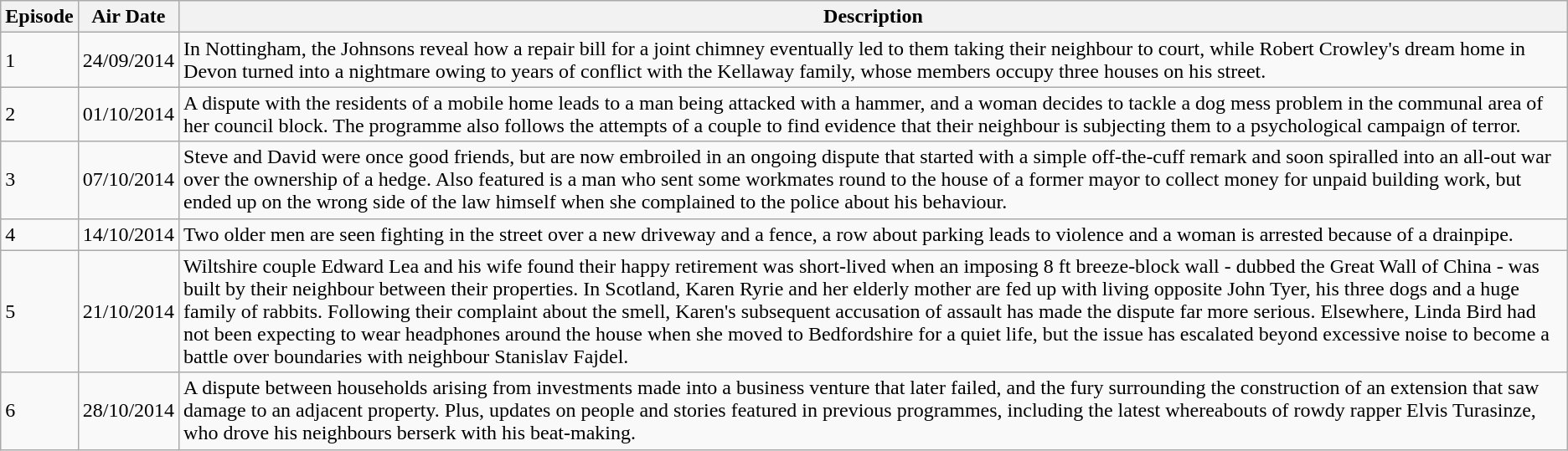<table class="wikitable">
<tr>
<th>Episode</th>
<th>Air Date</th>
<th>Description</th>
</tr>
<tr>
<td>1</td>
<td>24/09/2014</td>
<td>In Nottingham, the Johnsons reveal how a repair bill for a joint chimney eventually led to them taking their neighbour to court, while Robert Crowley's dream home in Devon turned into a nightmare owing to years of conflict with the Kellaway family, whose members occupy three houses on his street.</td>
</tr>
<tr>
<td>2</td>
<td>01/10/2014</td>
<td>A dispute with the residents of a mobile home leads to a man being attacked with a hammer, and a woman decides to tackle a dog mess problem in the communal area of her council block. The programme also follows the attempts of a couple to find evidence that their neighbour is subjecting them to a psychological campaign of terror.</td>
</tr>
<tr>
<td>3</td>
<td>07/10/2014</td>
<td>Steve and David were once good friends, but are now embroiled in an ongoing dispute that started with a simple off-the-cuff remark and soon spiralled into an all-out war over the ownership of a hedge. Also featured is a man who sent some workmates round to the house of a former mayor to collect money for unpaid building work, but ended up on the wrong side of the law himself when she complained to the police about his behaviour.</td>
</tr>
<tr>
<td>4</td>
<td>14/10/2014</td>
<td>Two older men are seen fighting in the street over a new driveway and a fence, a row about parking leads to violence and a woman is arrested because of a drainpipe.</td>
</tr>
<tr>
<td>5</td>
<td>21/10/2014</td>
<td>Wiltshire couple Edward Lea and his wife found their happy retirement was short-lived when an imposing 8 ft breeze-block wall - dubbed the Great Wall of China - was built by their neighbour between their properties. In Scotland, Karen Ryrie and her elderly mother are fed up with living opposite John Tyer, his three dogs and a huge family of rabbits. Following their complaint about the smell, Karen's subsequent accusation of assault has made the dispute far more serious. Elsewhere, Linda Bird had not been expecting to wear headphones around the house when she moved to Bedfordshire for a quiet life, but the issue has escalated beyond excessive noise to become a battle over boundaries with neighbour Stanislav Fajdel.</td>
</tr>
<tr>
<td>6</td>
<td>28/10/2014</td>
<td>A dispute between households arising from investments made into a business venture that later failed, and the fury surrounding the construction of an extension that saw damage to an adjacent property. Plus, updates on people and stories featured in previous programmes, including the latest whereabouts of rowdy rapper Elvis Turasinze, who drove his neighbours berserk with his beat-making.</td>
</tr>
</table>
